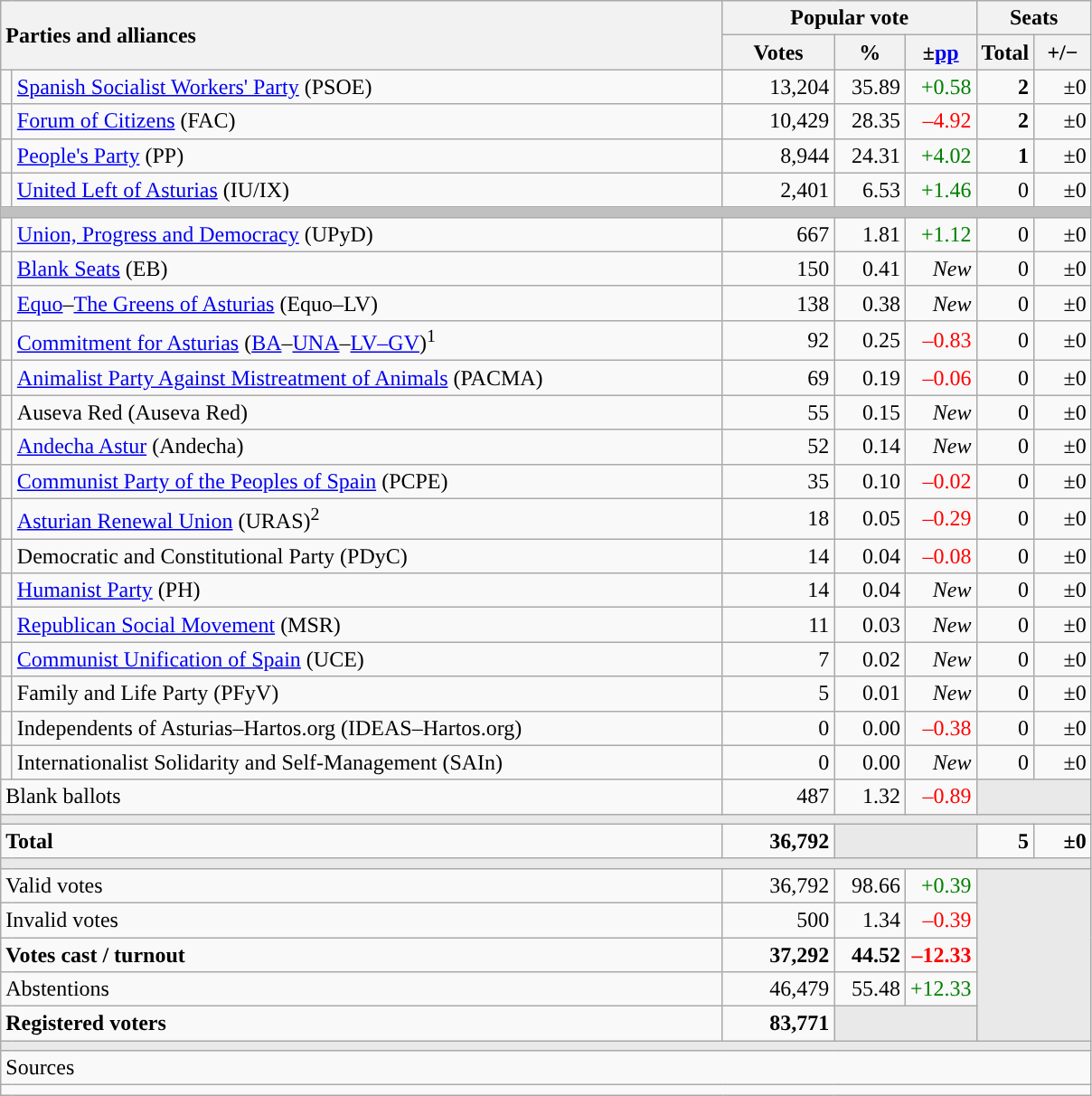<table class="wikitable" style="text-align:right;">
<tr>
<th style="text-align:left;" rowspan="2" colspan="2" width="525">Parties and alliances</th>
<th colspan="3">Popular vote</th>
<th colspan="2">Seats</th>
</tr>
<tr>
<th width="75">Votes</th>
<th width="45">%</th>
<th width="45">±<a href='#'>pp</a></th>
<th width="35">Total</th>
<th width="35">+/−</th>
</tr>
<tr>
<td width="1" style="color:inherit;background:"></td>
<td align="left"><a href='#'>Spanish Socialist Workers' Party</a> (PSOE)</td>
<td>13,204</td>
<td>35.89</td>
<td style="color:green;">+0.58</td>
<td><strong>2</strong></td>
<td>±0</td>
</tr>
<tr>
<td style="color:inherit;background:"></td>
<td align="left"><a href='#'>Forum of Citizens</a> (FAC)</td>
<td>10,429</td>
<td>28.35</td>
<td style="color:red;">–4.92</td>
<td><strong>2</strong></td>
<td>±0</td>
</tr>
<tr>
<td style="color:inherit;background:"></td>
<td align="left"><a href='#'>People's Party</a> (PP)</td>
<td>8,944</td>
<td>24.31</td>
<td style="color:green;">+4.02</td>
<td><strong>1</strong></td>
<td>±0</td>
</tr>
<tr>
<td style="color:inherit;background:"></td>
<td align="left"><a href='#'>United Left of Asturias</a> (IU/IX)</td>
<td>2,401</td>
<td>6.53</td>
<td style="color:green;">+1.46</td>
<td>0</td>
<td>±0</td>
</tr>
<tr>
<td colspan="7" bgcolor="#C0C0C0"></td>
</tr>
<tr>
<td style="color:inherit;background:"></td>
<td align="left"><a href='#'>Union, Progress and Democracy</a> (UPyD)</td>
<td>667</td>
<td>1.81</td>
<td style="color:green;">+1.12</td>
<td>0</td>
<td>±0</td>
</tr>
<tr>
<td style="color:inherit;background:"></td>
<td align="left"><a href='#'>Blank Seats</a> (EB)</td>
<td>150</td>
<td>0.41</td>
<td><em>New</em></td>
<td>0</td>
<td>±0</td>
</tr>
<tr>
<td style="color:inherit;background:"></td>
<td align="left"><a href='#'>Equo</a>–<a href='#'>The Greens of Asturias</a> (Equo–LV)</td>
<td>138</td>
<td>0.38</td>
<td><em>New</em></td>
<td>0</td>
<td>±0</td>
</tr>
<tr>
<td style="color:inherit;background:"></td>
<td align="left"><a href='#'>Commitment for Asturias</a> (<a href='#'>BA</a>–<a href='#'>UNA</a>–<a href='#'>LV–GV</a>)<sup>1</sup></td>
<td>92</td>
<td>0.25</td>
<td style="color:red;">–0.83</td>
<td>0</td>
<td>±0</td>
</tr>
<tr>
<td style="color:inherit;background:"></td>
<td align="left"><a href='#'>Animalist Party Against Mistreatment of Animals</a> (PACMA)</td>
<td>69</td>
<td>0.19</td>
<td style="color:red;">–0.06</td>
<td>0</td>
<td>±0</td>
</tr>
<tr>
<td style="color:inherit;background:"></td>
<td align="left">Auseva Red (Auseva Red)</td>
<td>55</td>
<td>0.15</td>
<td><em>New</em></td>
<td>0</td>
<td>±0</td>
</tr>
<tr>
<td style="color:inherit;background:"></td>
<td align="left"><a href='#'>Andecha Astur</a> (Andecha)</td>
<td>52</td>
<td>0.14</td>
<td><em>New</em></td>
<td>0</td>
<td>±0</td>
</tr>
<tr>
<td style="color:inherit;background:"></td>
<td align="left"><a href='#'>Communist Party of the Peoples of Spain</a> (PCPE)</td>
<td>35</td>
<td>0.10</td>
<td style="color:red;">–0.02</td>
<td>0</td>
<td>±0</td>
</tr>
<tr>
<td style="color:inherit;background:"></td>
<td align="left"><a href='#'>Asturian Renewal Union</a> (URAS)<sup>2</sup></td>
<td>18</td>
<td>0.05</td>
<td style="color:red;">–0.29</td>
<td>0</td>
<td>±0</td>
</tr>
<tr>
<td style="color:inherit;background:"></td>
<td align="left">Democratic and Constitutional Party (PDyC)</td>
<td>14</td>
<td>0.04</td>
<td style="color:red;">–0.08</td>
<td>0</td>
<td>±0</td>
</tr>
<tr>
<td style="color:inherit;background:"></td>
<td align="left"><a href='#'>Humanist Party</a> (PH)</td>
<td>14</td>
<td>0.04</td>
<td><em>New</em></td>
<td>0</td>
<td>±0</td>
</tr>
<tr>
<td style="color:inherit;background:"></td>
<td align="left"><a href='#'>Republican Social Movement</a> (MSR)</td>
<td>11</td>
<td>0.03</td>
<td><em>New</em></td>
<td>0</td>
<td>±0</td>
</tr>
<tr>
<td style="color:inherit;background:"></td>
<td align="left"><a href='#'>Communist Unification of Spain</a> (UCE)</td>
<td>7</td>
<td>0.02</td>
<td><em>New</em></td>
<td>0</td>
<td>±0</td>
</tr>
<tr>
<td style="color:inherit;background:"></td>
<td align="left">Family and Life Party (PFyV)</td>
<td>5</td>
<td>0.01</td>
<td><em>New</em></td>
<td>0</td>
<td>±0</td>
</tr>
<tr>
<td style="color:inherit;background:"></td>
<td align="left">Independents of Asturias–Hartos.org (IDEAS–Hartos.org)</td>
<td>0</td>
<td>0.00</td>
<td style="color:red;">–0.38</td>
<td>0</td>
<td>±0</td>
</tr>
<tr>
<td style="color:inherit;background:"></td>
<td align="left">Internationalist Solidarity and Self-Management (SAIn)</td>
<td>0</td>
<td>0.00</td>
<td><em>New</em></td>
<td>0</td>
<td>±0</td>
</tr>
<tr>
<td align="left" colspan="2">Blank ballots</td>
<td>487</td>
<td>1.32</td>
<td style="color:red;">–0.89</td>
<td bgcolor="#E9E9E9" colspan="2"></td>
</tr>
<tr>
<td colspan="7" bgcolor="#E9E9E9"></td>
</tr>
<tr style="font-weight:bold;">
<td align="left" colspan="2">Total</td>
<td>36,792</td>
<td bgcolor="#E9E9E9" colspan="2"></td>
<td>5</td>
<td>±0</td>
</tr>
<tr>
<td colspan="7" bgcolor="#E9E9E9"></td>
</tr>
<tr>
<td align="left" colspan="2">Valid votes</td>
<td>36,792</td>
<td>98.66</td>
<td style="color:green;">+0.39</td>
<td bgcolor="#E9E9E9" colspan="2" rowspan="5"></td>
</tr>
<tr>
<td align="left" colspan="2">Invalid votes</td>
<td>500</td>
<td>1.34</td>
<td style="color:red;">–0.39</td>
</tr>
<tr style="font-weight:bold;">
<td align="left" colspan="2">Votes cast / turnout</td>
<td>37,292</td>
<td>44.52</td>
<td style="color:red;">–12.33</td>
</tr>
<tr>
<td align="left" colspan="2">Abstentions</td>
<td>46,479</td>
<td>55.48</td>
<td style="color:green;">+12.33</td>
</tr>
<tr style="font-weight:bold;">
<td align="left" colspan="2">Registered voters</td>
<td>83,771</td>
<td bgcolor="#E9E9E9" colspan="2"></td>
</tr>
<tr>
<td colspan="7" bgcolor="#E9E9E9"></td>
</tr>
<tr>
<td align="left" colspan="7">Sources</td>
</tr>
<tr>
<td colspan="7" style="text-align:left; max-width:790px;"></td>
</tr>
</table>
